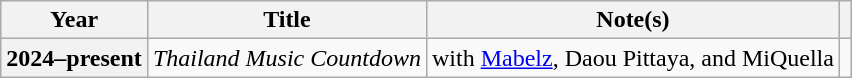<table class="wikitable plainrowheaders sortable">
<tr>
<th scope="col">Year</th>
<th scope="col">Title</th>
<th scope="col">Note(s)</th>
<th scope="col" class="unsortable"></th>
</tr>
<tr>
<th scope="row">2024–present</th>
<td><em>Thailand Music Countdown</em></td>
<td>with <a href='#'>Mabelz</a>, Daou Pittaya, and MiQuella</td>
<td style="text-align:center"></td>
</tr>
</table>
